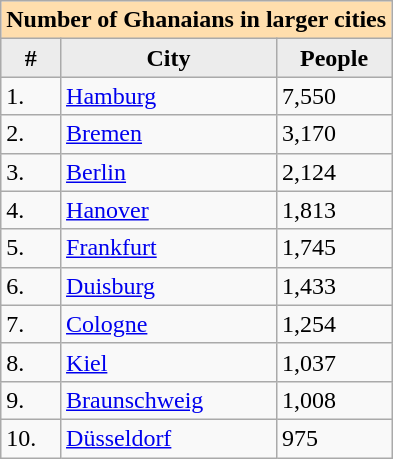<table class="wikitable">
<tr>
<td colspan="10"  style="text-align:center; background:#ffdead;"><strong>Number of Ghanaians in larger cities </strong></td>
</tr>
<tr style="background:#ddd;">
<th style="background:#ececec;">#</th>
<th style="background:#ececec;">City</th>
<th style="background:#ececec;">People</th>
</tr>
<tr style="text-align:left;">
<td>1.</td>
<td><a href='#'>Hamburg</a></td>
<td>7,550</td>
</tr>
<tr style="text-align:left;">
<td>2.</td>
<td><a href='#'>Bremen</a></td>
<td>3,170</td>
</tr>
<tr style="text-align:left;">
<td>3.</td>
<td><a href='#'>Berlin</a></td>
<td>2,124</td>
</tr>
<tr style="text-align:left;">
<td>4.</td>
<td><a href='#'>Hanover</a></td>
<td>1,813</td>
</tr>
<tr style="text-align:left;">
<td>5.</td>
<td><a href='#'>Frankfurt</a></td>
<td>1,745</td>
</tr>
<tr style="text-align:left;">
<td>6.</td>
<td><a href='#'>Duisburg</a></td>
<td>1,433</td>
</tr>
<tr style="text-align:left;">
<td>7.</td>
<td><a href='#'>Cologne</a></td>
<td>1,254</td>
</tr>
<tr style="text-align:left;">
<td>8.</td>
<td><a href='#'>Kiel</a></td>
<td>1,037</td>
</tr>
<tr style="text-align:left;">
<td>9.</td>
<td><a href='#'>Braunschweig</a></td>
<td>1,008</td>
</tr>
<tr style="text-align:left;">
<td>10.</td>
<td><a href='#'>Düsseldorf</a></td>
<td>975</td>
</tr>
</table>
